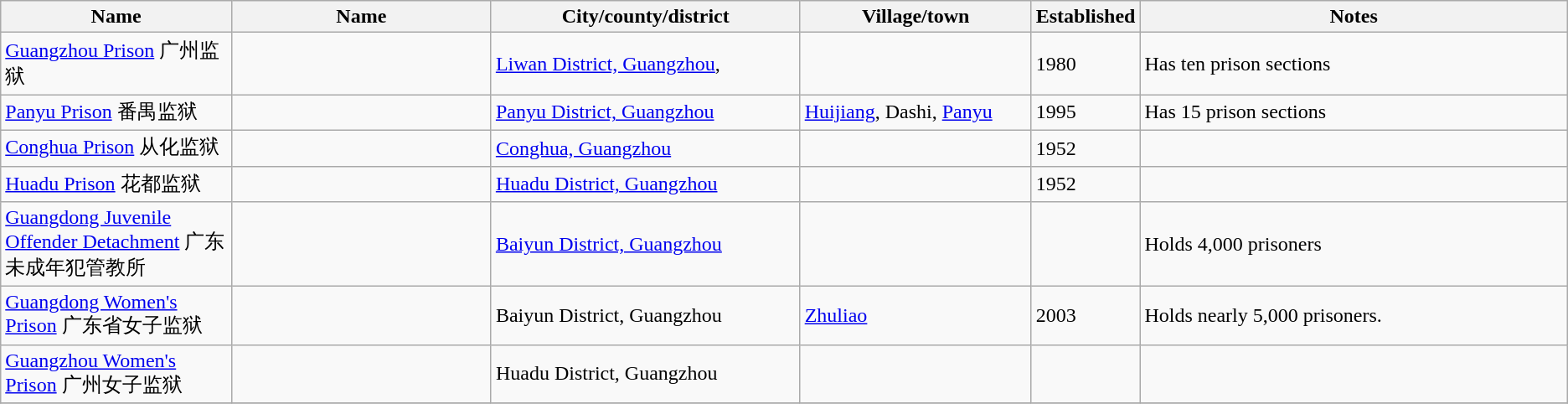<table class="wikitable">
<tr>
<th width=15%>Name</th>
<th width=17%>Name</th>
<th width=20%>City/county/district</th>
<th width=15%>Village/town</th>
<th width=5%>Established</th>
<th width=28%>Notes</th>
</tr>
<tr>
<td><a href='#'>Guangzhou Prison</a> 广州监狱</td>
<td></td>
<td><a href='#'>Liwan District, Guangzhou</a>,</td>
<td></td>
<td>1980</td>
<td>Has ten prison sections</td>
</tr>
<tr>
<td><a href='#'>Panyu Prison</a> 番禺监狱</td>
<td></td>
<td><a href='#'>Panyu District, Guangzhou</a></td>
<td><a href='#'>Huijiang</a>, Dashi, <a href='#'>Panyu</a></td>
<td>1995</td>
<td>Has 15 prison sections</td>
</tr>
<tr>
<td><a href='#'>Conghua Prison</a> 从化监狱</td>
<td></td>
<td><a href='#'>Conghua, Guangzhou</a></td>
<td></td>
<td>1952</td>
<td></td>
</tr>
<tr>
<td><a href='#'>Huadu Prison</a> 花都监狱</td>
<td></td>
<td><a href='#'>Huadu District, Guangzhou</a></td>
<td></td>
<td>1952</td>
<td></td>
</tr>
<tr>
<td><a href='#'>Guangdong Juvenile Offender Detachment</a> 广东未成年犯管教所</td>
<td></td>
<td><a href='#'>Baiyun District, Guangzhou</a></td>
<td></td>
<td></td>
<td>Holds 4,000 prisoners</td>
</tr>
<tr>
<td><a href='#'>Guangdong Women's Prison</a> 广东省女子监狱</td>
<td></td>
<td>Baiyun District, Guangzhou</td>
<td><a href='#'>Zhuliao</a></td>
<td>2003</td>
<td>Holds nearly 5,000 prisoners.</td>
</tr>
<tr>
<td><a href='#'>Guangzhou Women's Prison</a> 广州女子监狱</td>
<td></td>
<td>Huadu District, Guangzhou</td>
<td></td>
<td></td>
<td></td>
</tr>
<tr>
</tr>
</table>
